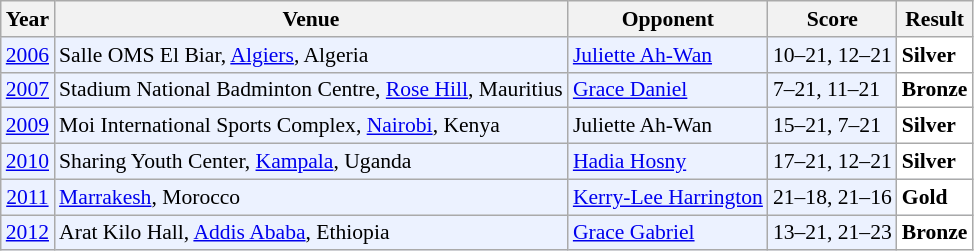<table class="sortable wikitable" style="font-size: 90%;">
<tr>
<th>Year</th>
<th>Venue</th>
<th>Opponent</th>
<th>Score</th>
<th>Result</th>
</tr>
<tr style="background:#ECF2FF">
<td align="center"><a href='#'>2006</a></td>
<td align="left">Salle OMS El Biar, <a href='#'>Algiers</a>, Algeria</td>
<td align="left"> <a href='#'>Juliette Ah-Wan</a></td>
<td align="left">10–21, 12–21</td>
<td style="text-align:left; background:white"> <strong>Silver</strong></td>
</tr>
<tr style="background:#ECF2FF">
<td align="center"><a href='#'>2007</a></td>
<td align="left">Stadium National Badminton Centre, <a href='#'>Rose Hill</a>, Mauritius</td>
<td align="left"> <a href='#'>Grace Daniel</a></td>
<td align="left">7–21, 11–21</td>
<td style="text-align:left; background:white"> <strong>Bronze</strong></td>
</tr>
<tr style="background:#ECF2FF">
<td align="center"><a href='#'>2009</a></td>
<td align="left">Moi International Sports Complex, <a href='#'>Nairobi</a>, Kenya</td>
<td align="left"> Juliette Ah-Wan</td>
<td align="left">15–21, 7–21</td>
<td style="text-align:left; background:white"> <strong>Silver</strong></td>
</tr>
<tr style="background:#ECF2FF">
<td align="center"><a href='#'>2010</a></td>
<td align="left">Sharing Youth Center, <a href='#'>Kampala</a>, Uganda</td>
<td align="left"> <a href='#'>Hadia Hosny</a></td>
<td align="left">17–21, 12–21</td>
<td style="text-align:left; background:white"> <strong>Silver</strong></td>
</tr>
<tr style="background:#ECF2FF">
<td align="center"><a href='#'>2011</a></td>
<td align="left"><a href='#'>Marrakesh</a>, Morocco</td>
<td align="left"> <a href='#'>Kerry-Lee Harrington</a></td>
<td align="left">21–18, 21–16</td>
<td style="text-align:left; background:white"> <strong>Gold</strong></td>
</tr>
<tr style="background:#ECF2FF">
<td align="center"><a href='#'>2012</a></td>
<td align="left">Arat Kilo Hall, <a href='#'>Addis Ababa</a>, Ethiopia</td>
<td align="left"> <a href='#'>Grace Gabriel</a></td>
<td align="left">13–21, 21–23</td>
<td style="text-align:left; background:white"> <strong>Bronze</strong></td>
</tr>
</table>
